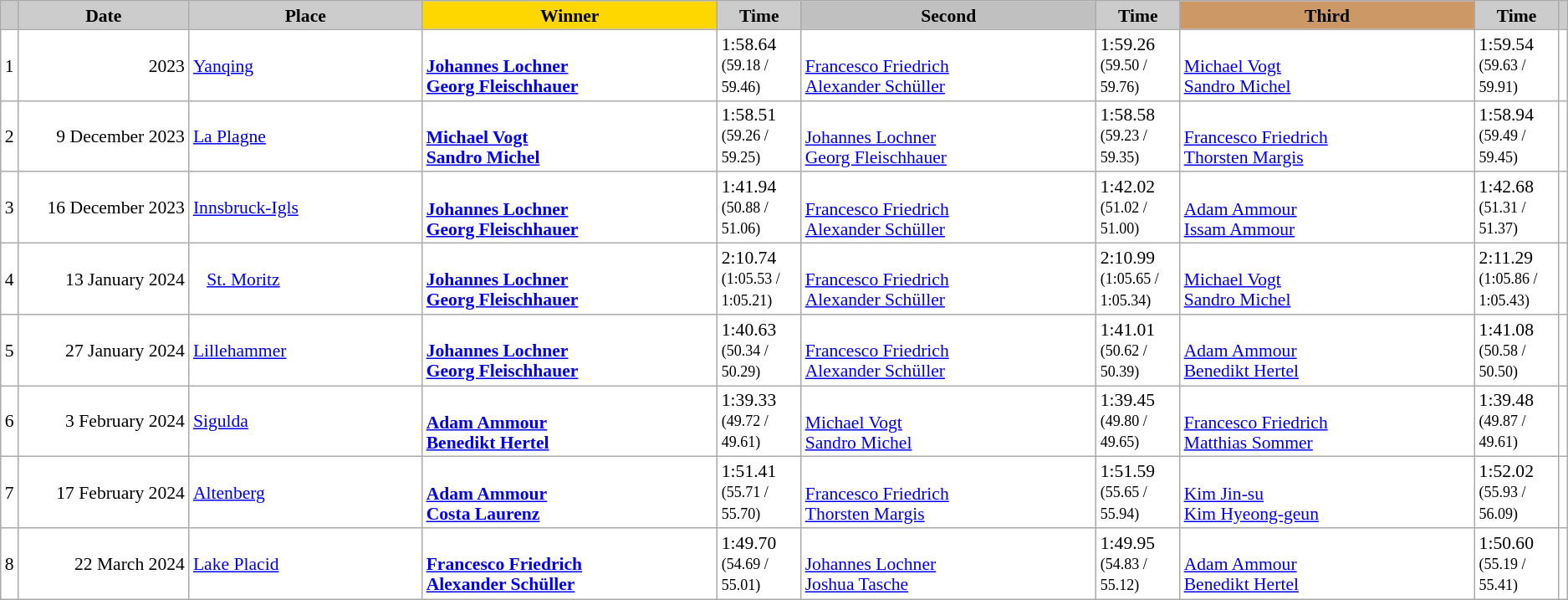<table class="wikitable plainrowheaders" style="background:#fff; font-size:90%; line-height:16px; border:grey solid 1px; border-collapse:collapse;">
<tr>
<th scope="col" style="background:#ccc; width=10 px;"></th>
<th scope="col" style="background:#ccc; width:130px;">Date</th>
<th scope="col" style="background:#ccc; width:180px;">Place</th>
<th scope="col" style="background:gold; width:230px;">Winner</th>
<th scope="col" style="background:#ccc; width:60px;">Time</th>
<th scope="col" style="background:silver; width:230px;">Second</th>
<th scope="col" style="background:#ccc; width:60px;">Time</th>
<th scope="col" style="background:#c96; width:230px;">Third</th>
<th scope="col" style="background:#ccc; width:60px;">Time</th>
<th scope="col" style="background:#ccc; width=10px;"></th>
</tr>
<tr>
<td align="center">1</td>
<td align="right"> 2023</td>
<td> <a href='#'>Yanqing</a></td>
<td><strong><small></small><br><a href='#'>Johannes Lochner</a><br><a href='#'>Georg Fleischhauer</a></strong></td>
<td>1:58.64<br><small>(59.18 / 59.46)</small></td>
<td><small></small><br><a href='#'>Francesco Friedrich</a><br><a href='#'>Alexander Schüller</a></td>
<td>1:59.26<br><small>(59.50 / 59.76)</small></td>
<td><small></small><br><a href='#'>Michael Vogt</a><br><a href='#'>Sandro Michel</a></td>
<td>1:59.54<br><small>(59.63 / 59.91)</small></td>
<td></td>
</tr>
<tr>
<td align="center">2</td>
<td align="right">9 December 2023</td>
<td> <a href='#'>La Plagne</a></td>
<td><strong><small></small><br><a href='#'>Michael Vogt</a><br><a href='#'>Sandro Michel</a></strong></td>
<td>1:58.51<br><small>(59.26 / 59.25)</small></td>
<td><small></small><br><a href='#'>Johannes Lochner</a><br><a href='#'>Georg Fleischhauer</a></td>
<td>1:58.58<br><small>(59.23 / 59.35)</small></td>
<td><small></small><br><a href='#'>Francesco Friedrich</a><br><a href='#'>Thorsten Margis</a></td>
<td>1:58.94<br><small>(59.49 / 59.45)</small></td>
<td></td>
</tr>
<tr>
<td align="center">3</td>
<td align="right">16 December 2023</td>
<td> <a href='#'>Innsbruck-Igls</a></td>
<td><strong><small></small><br><a href='#'>Johannes Lochner</a><br><a href='#'>Georg Fleischhauer</a></strong></td>
<td>1:41.94<br><small>(50.88 / 51.06)</small></td>
<td><small></small><br><a href='#'>Francesco Friedrich</a><br><a href='#'>Alexander Schüller</a></td>
<td>1:42.02<br><small>(51.02 / 51.00)</small></td>
<td><small></small><br><a href='#'>Adam Ammour</a><br><a href='#'>Issam Ammour</a></td>
<td>1:42.68<br><small>(51.31 / 51.37)</small></td>
<td></td>
</tr>
<tr>
<td align="center">4</td>
<td align="right">13 January 2024</td>
<td>   <a href='#'>St. Moritz</a></td>
<td><strong><small></small><br><a href='#'>Johannes Lochner</a><br><a href='#'>Georg Fleischhauer</a></strong></td>
<td>2:10.74<br><small>(1:05.53 / 1:05.21)</small></td>
<td><small></small><br><a href='#'>Francesco Friedrich</a><br><a href='#'>Alexander Schüller</a></td>
<td>2:10.99<br><small>(1:05.65 / 1:05.34)</small></td>
<td><small></small><br><a href='#'>Michael Vogt</a><br><a href='#'>Sandro Michel</a></td>
<td>2:11.29<br><small>(1:05.86 / 1:05.43)</small></td>
<td></td>
</tr>
<tr>
<td align="center">5</td>
<td align="right">27 January 2024</td>
<td> <a href='#'>Lillehammer</a></td>
<td><strong><small></small><br><a href='#'>Johannes Lochner</a><br><a href='#'>Georg Fleischhauer</a></strong></td>
<td>1:40.63<br><small>(50.34 / 50.29)</small></td>
<td><small></small><br><a href='#'>Francesco Friedrich</a><br><a href='#'>Alexander Schüller</a></td>
<td>1:41.01<br><small>(50.62 / 50.39)</small></td>
<td><small></small><br><a href='#'>Adam Ammour</a><br><a href='#'>Benedikt Hertel</a></td>
<td>1:41.08<br><small>(50.58 / 50.50)</small></td>
<td></td>
</tr>
<tr>
<td align="center">6</td>
<td align="right">3 February 2024</td>
<td> <a href='#'>Sigulda</a></td>
<td><strong><small></small><br><a href='#'>Adam Ammour</a><br><a href='#'>Benedikt Hertel</a></strong></td>
<td>1:39.33<br><small>(49.72 / 49.61)</small></td>
<td><small></small><br><a href='#'>Michael Vogt</a><br><a href='#'>Sandro Michel</a></td>
<td>1:39.45<br><small>(49.80 / 49.65)</small></td>
<td><small></small><br><a href='#'>Francesco Friedrich</a><br><a href='#'>Matthias Sommer</a></td>
<td>1:39.48<br><small>(49.87 / 49.61)</small></td>
<td></td>
</tr>
<tr>
<td align="center">7</td>
<td align="right">17 February 2024</td>
<td> <a href='#'>Altenberg</a></td>
<td><strong><small></small><br><a href='#'>Adam Ammour</a><br><a href='#'>Costa Laurenz</a></strong></td>
<td>1:51.41<br><small>(55.71 / 55.70)</small></td>
<td><small></small><br><a href='#'>Francesco Friedrich</a><br><a href='#'>Thorsten Margis</a></td>
<td>1:51.59<br><small>(55.65 / 55.94)</small></td>
<td><small></small><br><a href='#'>Kim Jin-su</a><br><a href='#'>Kim Hyeong-geun</a></td>
<td>1:52.02<br><small>(55.93 / 56.09)</small></td>
<td></td>
</tr>
<tr>
<td align="center">8</td>
<td align="right">22 March 2024</td>
<td> <a href='#'>Lake Placid</a></td>
<td><strong><small></small><br><a href='#'>Francesco Friedrich</a><br><a href='#'>Alexander Schüller</a></strong></td>
<td>1:49.70<br><small>(54.69 / 55.01)</small></td>
<td><small></small><br><a href='#'>Johannes Lochner</a><br><a href='#'>Joshua Tasche</a></td>
<td>1:49.95<br><small>(54.83 / 55.12)</small></td>
<td><small></small><br><a href='#'>Adam Ammour</a><br><a href='#'>Benedikt Hertel</a></td>
<td>1:50.60<br><small>(55.19 / 55.41)</small></td>
<td></td>
</tr>
</table>
